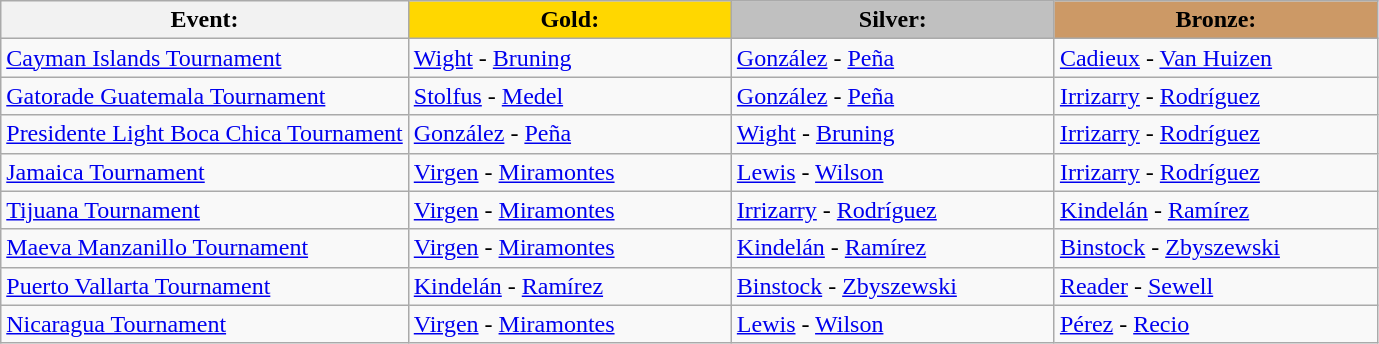<table class="wikitable">
<tr>
<th>Event:</th>
<th style="background: gold; width: 13em;">Gold:</th>
<th style="background: silver; width: 13em;">Silver:</th>
<th style="background: #CC9966; width: 13em;">Bronze:</th>
</tr>
<tr>
<td><a href='#'>Cayman Islands Tournament</a></td>
<td> <a href='#'>Wight</a> - <a href='#'>Bruning</a></td>
<td> <a href='#'>González</a> - <a href='#'>Peña</a></td>
<td> <a href='#'>Cadieux</a> - <a href='#'>Van Huizen</a></td>
</tr>
<tr>
<td><a href='#'>Gatorade Guatemala Tournament</a></td>
<td> <a href='#'>Stolfus</a> - <a href='#'>Medel</a></td>
<td> <a href='#'>González</a> - <a href='#'>Peña</a></td>
<td> <a href='#'>Irrizarry</a> - <a href='#'>Rodríguez</a></td>
</tr>
<tr>
<td><a href='#'>Presidente Light Boca Chica Tournament</a></td>
<td> <a href='#'>González</a> - <a href='#'>Peña</a></td>
<td> <a href='#'>Wight</a> - <a href='#'>Bruning</a></td>
<td> <a href='#'>Irrizarry</a> - <a href='#'>Rodríguez</a></td>
</tr>
<tr>
<td><a href='#'>Jamaica Tournament</a></td>
<td> <a href='#'>Virgen</a> - <a href='#'>Miramontes</a></td>
<td> <a href='#'>Lewis</a> - <a href='#'>Wilson</a></td>
<td> <a href='#'>Irrizarry</a> - <a href='#'>Rodríguez</a></td>
</tr>
<tr>
<td><a href='#'>Tijuana Tournament</a></td>
<td> <a href='#'>Virgen</a> - <a href='#'>Miramontes</a></td>
<td> <a href='#'>Irrizarry</a> - <a href='#'>Rodríguez</a></td>
<td> <a href='#'>Kindelán</a> - <a href='#'>Ramírez</a></td>
</tr>
<tr>
<td><a href='#'>Maeva Manzanillo Tournament</a></td>
<td> <a href='#'>Virgen</a> - <a href='#'>Miramontes</a></td>
<td> <a href='#'>Kindelán</a> - <a href='#'>Ramírez</a></td>
<td> <a href='#'>Binstock</a> - <a href='#'>Zbyszewski</a></td>
</tr>
<tr>
<td><a href='#'>Puerto Vallarta Tournament</a></td>
<td> <a href='#'>Kindelán</a> - <a href='#'>Ramírez</a></td>
<td> <a href='#'>Binstock</a> - <a href='#'>Zbyszewski</a></td>
<td> <a href='#'>Reader</a> - <a href='#'>Sewell</a></td>
</tr>
<tr>
<td><a href='#'>Nicaragua Tournament</a></td>
<td> <a href='#'>Virgen</a> - <a href='#'>Miramontes</a></td>
<td> <a href='#'>Lewis</a> - <a href='#'>Wilson</a></td>
<td> <a href='#'>Pérez</a> - <a href='#'>Recio</a></td>
</tr>
</table>
